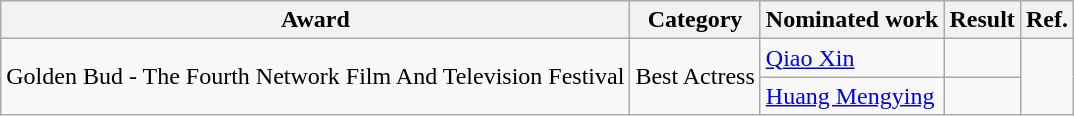<table class="wikitable">
<tr>
<th>Award</th>
<th>Category</th>
<th>Nominated work</th>
<th>Result</th>
<th>Ref.</th>
</tr>
<tr>
<td rowspan=2>Golden Bud - The Fourth Network Film And Television Festival</td>
<td rowspan=2>Best Actress</td>
<td><a href='#'>Qiao Xin</a></td>
<td></td>
<td rowspan=2></td>
</tr>
<tr>
<td><a href='#'>Huang Mengying</a></td>
<td></td>
</tr>
</table>
